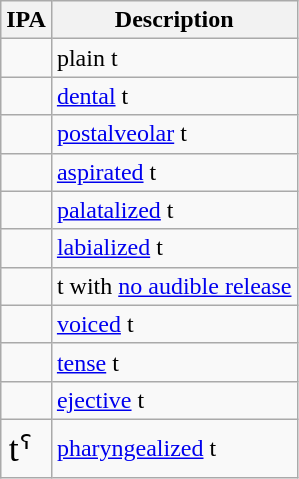<table class="wikitable">
<tr>
<th>IPA</th>
<th>Description</th>
</tr>
<tr>
<td style="font-size:24px"></td>
<td>plain t</td>
</tr>
<tr>
<td style="font-size:24px"></td>
<td><a href='#'>dental</a> t</td>
</tr>
<tr>
<td style="font-size:24px"></td>
<td><a href='#'>postalveolar</a> t</td>
</tr>
<tr>
<td style="font-size:24px"></td>
<td><a href='#'>aspirated</a> t</td>
</tr>
<tr>
<td style="font-size:24px"></td>
<td><a href='#'>palatalized</a> t</td>
</tr>
<tr>
<td style="font-size:24px"></td>
<td><a href='#'>labialized</a> t</td>
</tr>
<tr>
<td style="font-size:24px"></td>
<td>t with <a href='#'>no audible release</a></td>
</tr>
<tr>
<td style="font-size:24px"></td>
<td><a href='#'>voiced</a> t</td>
</tr>
<tr>
<td style="font-size:24px"></td>
<td><a href='#'>tense</a> t</td>
</tr>
<tr>
<td style="font-size:24px"></td>
<td><a href='#'>ejective</a> t</td>
</tr>
<tr>
<td style="font-size:24px">tˤ</td>
<td><a href='#'>pharyngealized</a> t</td>
</tr>
</table>
